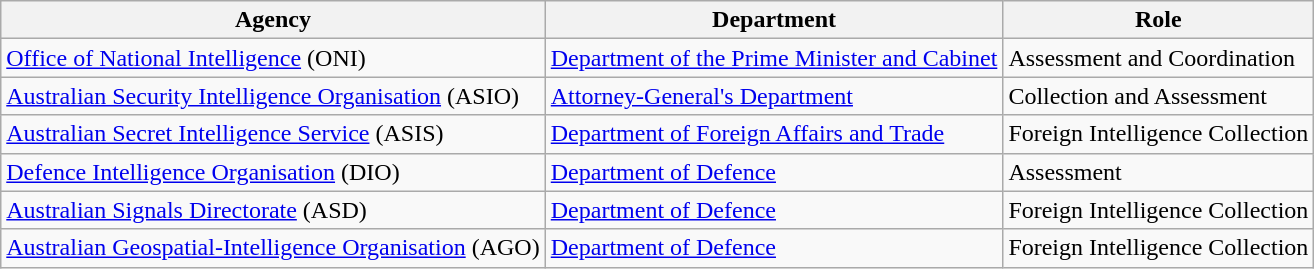<table class="wikitable">
<tr Australian Intelligence Community>
<th>Agency</th>
<th>Department</th>
<th>Role</th>
</tr>
<tr>
<td><a href='#'>Office of National Intelligence</a> (ONI)</td>
<td><a href='#'>Department of the Prime Minister and Cabinet</a></td>
<td>Assessment and Coordination</td>
</tr>
<tr>
<td><a href='#'>Australian Security Intelligence Organisation</a> (ASIO)</td>
<td><a href='#'>Attorney-General's Department</a></td>
<td>Collection and Assessment</td>
</tr>
<tr>
<td><a href='#'>Australian Secret Intelligence Service</a> (ASIS)</td>
<td><a href='#'>Department of Foreign Affairs and Trade</a></td>
<td>Foreign Intelligence Collection</td>
</tr>
<tr>
<td><a href='#'>Defence Intelligence Organisation</a> (DIO)</td>
<td><a href='#'>Department of Defence</a></td>
<td>Assessment</td>
</tr>
<tr>
<td><a href='#'>Australian Signals Directorate</a> (ASD)</td>
<td><a href='#'>Department of Defence</a></td>
<td>Foreign Intelligence Collection</td>
</tr>
<tr>
<td><a href='#'>Australian Geospatial-Intelligence Organisation</a> (AGO)</td>
<td><a href='#'>Department of Defence</a></td>
<td>Foreign Intelligence Collection</td>
</tr>
</table>
